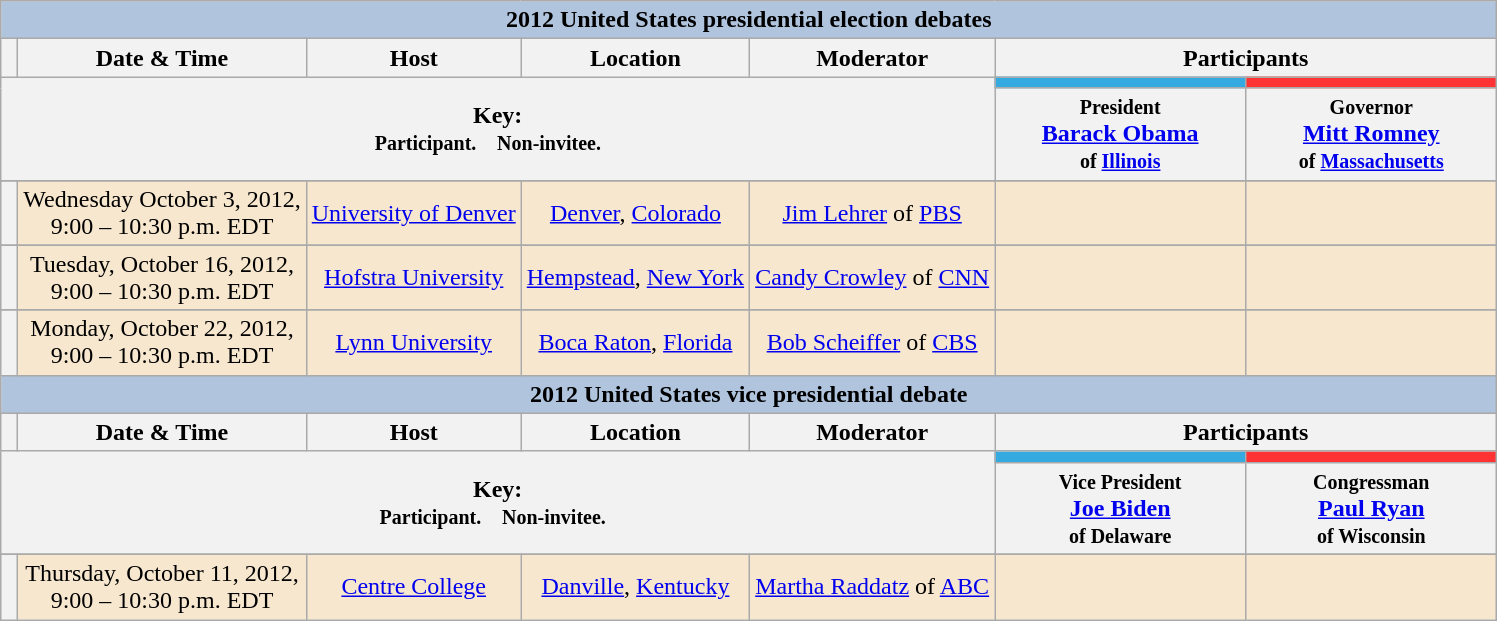<table class="wikitable">
<tr>
<th colspan="17" style="background:#B0C4DE">2012 United States presidential election debates</th>
</tr>
<tr>
<th style="white-space:nowrap;"> </th>
<th>Date & Time</th>
<th>Host</th>
<th>Location</th>
<th>Moderator</th>
<th colspan="11" scope="col">Participants</th>
</tr>
<tr>
<th colspan="5" rowspan="2">Key:<br> <small>Participant.  </small>   <small>Non-invitee.   </small> </th>
<th scope="col" style="width:9em; background: #34AAE0;"><small><a href='#'></a></small></th>
<th scope="col" style="width:9em; background: #FF3333;"><small><a href='#'></a></small></th>
</tr>
<tr>
<th><small>President</small><br><strong><a href='#'>Barack Obama</a></strong><br><small>of <a href='#'>Illinois</a></small></th>
<th><small>Governor</small><br><strong><a href='#'>Mitt Romney</a></strong><br><small>of <a href='#'>Massachusetts</a></small></th>
</tr>
<tr>
</tr>
<tr bgcolor="#F7E7CE">
<th></th>
<td style="white-space:nowrap; text-align:center;">Wednesday October 3, 2012,<br>9:00 – 10:30 p.m. EDT</td>
<td style="white-space:nowrap; text-align:center;"><a href='#'>University of Denver</a></td>
<td style="white-space:nowrap; text-align:center;"><a href='#'>Denver</a>, <a href='#'>Colorado</a></td>
<td style="white-space:nowrap; text-align:center;"><a href='#'>Jim Lehrer</a> of <a href='#'>PBS</a></td>
<td></td>
<td></td>
</tr>
<tr>
</tr>
<tr bgcolor="#F7E7CE">
<th></th>
<td style="white-space:nowrap; text-align:center;">Tuesday, October 16, 2012,<br>9:00 – 10:30 p.m. EDT</td>
<td style="white-space:nowrap; text-align:center;"><a href='#'>Hofstra University</a></td>
<td style="white-space:nowrap; text-align:center;"><a href='#'>Hempstead</a>, <a href='#'>New York</a></td>
<td style="white-space:nowrap; text-align:center;"><a href='#'>Candy Crowley</a> of <a href='#'>CNN</a></td>
<td></td>
<td></td>
</tr>
<tr>
</tr>
<tr bgcolor="#F7E7CE">
<th></th>
<td style="white-space:nowrap; text-align:center;">Monday, October 22, 2012,<br>9:00 – 10:30 p.m. EDT</td>
<td style="white-space:nowrap; text-align:center;"><a href='#'>Lynn University</a></td>
<td style="white-space:nowrap; text-align:center;"><a href='#'>Boca Raton</a>, <a href='#'>Florida</a></td>
<td style="white-space:nowrap; text-align:center;"><a href='#'>Bob Scheiffer</a> of <a href='#'>CBS</a></td>
<td></td>
<td></td>
</tr>
<tr>
<th style="background:#B0C4DE" colspan="16">2012 United States vice presidential debate</th>
</tr>
<tr>
<th style="white-space:nowrap;"> </th>
<th>Date & Time</th>
<th>Host</th>
<th>Location</th>
<th>Moderator</th>
<th scope="col" colspan="10">Participants</th>
</tr>
<tr>
<th colspan="5" rowspan="2">Key:<br> <small>Participant.  </small>   <small>Non-invitee.   </small></th>
<th scope="col" style="width:10em; background: #34AAE0;"><small><a href='#'></a></small></th>
<th scope="col" style="width:10em; background: #FF3333;"><small><a href='#'></a></small></th>
</tr>
<tr>
<th><small>Vice President</small><br><strong><a href='#'>Joe Biden</a></strong><br><small>of Delaware</small></th>
<th><small>Congressman</small><br><strong><a href='#'>Paul Ryan</a></strong><br><small>of Wisconsin</small></th>
</tr>
<tr>
</tr>
<tr bgcolor="#F7E7CE">
<th></th>
<td style="white-space:nowrap; text-align:center;">Thursday, October 11, 2012,<br>9:00 – 10:30 p.m. EDT</td>
<td style="white-space:nowrap; text-align:center;"><a href='#'>Centre College</a></td>
<td style="white-space:nowrap; text-align:center;"><a href='#'>Danville</a>, <a href='#'>Kentucky</a></td>
<td style="white-space:nowrap; text-align:center;"><a href='#'>Martha Raddatz</a> of <a href='#'>ABC</a></td>
<td></td>
<td></td>
</tr>
</table>
